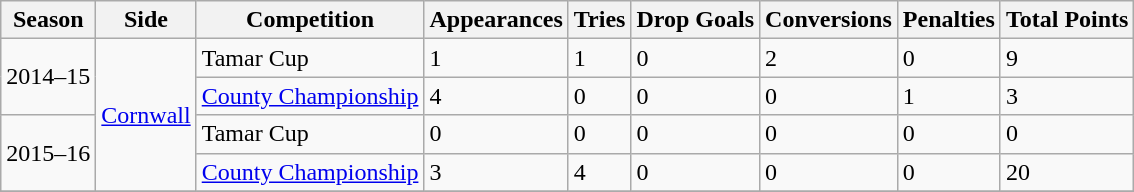<table class="wikitable sortable">
<tr>
<th>Season</th>
<th>Side</th>
<th>Competition</th>
<th>Appearances</th>
<th>Tries</th>
<th>Drop Goals</th>
<th>Conversions</th>
<th>Penalties</th>
<th>Total Points</th>
</tr>
<tr>
<td rowspan=2 align=left>2014–15</td>
<td rowspan=4 align=left><a href='#'>Cornwall</a></td>
<td>Tamar Cup</td>
<td>1</td>
<td>1</td>
<td>0</td>
<td>2</td>
<td>0</td>
<td>9</td>
</tr>
<tr>
<td><a href='#'>County Championship</a></td>
<td>4</td>
<td>0</td>
<td>0</td>
<td>0</td>
<td>1</td>
<td>3</td>
</tr>
<tr>
<td rowspan=2 align=left>2015–16</td>
<td>Tamar Cup</td>
<td>0</td>
<td>0</td>
<td>0</td>
<td>0</td>
<td>0</td>
<td>0</td>
</tr>
<tr>
<td><a href='#'>County Championship</a></td>
<td>3</td>
<td>4</td>
<td>0</td>
<td>0</td>
<td>0</td>
<td>20</td>
</tr>
<tr>
</tr>
</table>
